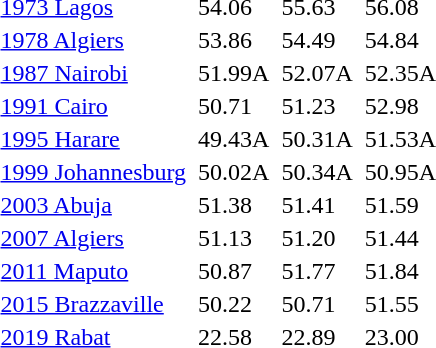<table>
<tr valign="top">
<td><a href='#'>1973 Lagos</a><br></td>
<td></td>
<td>54.06</td>
<td></td>
<td>55.63</td>
<td></td>
<td>56.08</td>
</tr>
<tr valign="top">
<td><a href='#'>1978 Algiers</a><br></td>
<td></td>
<td>53.86</td>
<td></td>
<td>54.49</td>
<td></td>
<td>54.84</td>
</tr>
<tr valign="top">
<td><a href='#'>1987 Nairobi</a><br></td>
<td></td>
<td>51.99A</td>
<td></td>
<td>52.07A</td>
<td></td>
<td>52.35A</td>
</tr>
<tr valign="top">
<td><a href='#'>1991 Cairo</a><br></td>
<td></td>
<td>50.71</td>
<td></td>
<td>51.23</td>
<td></td>
<td>52.98</td>
</tr>
<tr valign="top">
<td><a href='#'>1995 Harare</a><br></td>
<td></td>
<td>49.43A</td>
<td></td>
<td>50.31A</td>
<td></td>
<td>51.53A</td>
</tr>
<tr valign="top">
<td><a href='#'>1999 Johannesburg</a><br></td>
<td></td>
<td>50.02A</td>
<td></td>
<td>50.34A</td>
<td></td>
<td>50.95A</td>
</tr>
<tr valign="top">
<td><a href='#'>2003 Abuja</a><br></td>
<td></td>
<td>51.38</td>
<td></td>
<td>51.41</td>
<td></td>
<td>51.59</td>
</tr>
<tr valign="top">
<td><a href='#'>2007 Algiers</a><br></td>
<td></td>
<td>51.13</td>
<td></td>
<td>51.20</td>
<td></td>
<td>51.44</td>
</tr>
<tr valign="top">
<td><a href='#'>2011 Maputo</a><br></td>
<td></td>
<td>50.87</td>
<td></td>
<td>51.77</td>
<td></td>
<td>51.84</td>
</tr>
<tr valign="top">
<td><a href='#'>2015 Brazzaville</a><br></td>
<td></td>
<td>50.22</td>
<td></td>
<td>50.71</td>
<td></td>
<td>51.55</td>
</tr>
<tr valign="top">
<td><a href='#'>2019 Rabat</a><br></td>
<td></td>
<td>22.58</td>
<td></td>
<td>22.89</td>
<td></td>
<td>23.00</td>
</tr>
</table>
